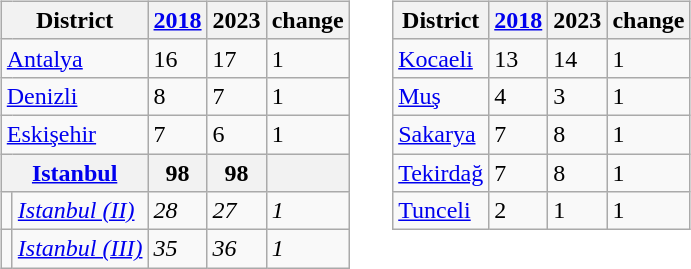<table>
<tr>
<td style="vertical-align:top"><br><table class="wikitable">
<tr>
<th colspan="2">District</th>
<th><a href='#'>2018</a></th>
<th>2023</th>
<th>change</th>
</tr>
<tr>
<td colspan="2"><a href='#'>Antalya</a></td>
<td>16</td>
<td>17</td>
<td>1</td>
</tr>
<tr>
<td colspan="2"><a href='#'>Denizli</a></td>
<td>8</td>
<td>7</td>
<td>1</td>
</tr>
<tr>
<td colspan="2"><a href='#'>Eskişehir</a></td>
<td>7</td>
<td>6</td>
<td>1</td>
</tr>
<tr>
<th colspan="2"><strong><a href='#'>Istanbul</a></strong></th>
<th><strong>98</strong></th>
<th><strong>98</strong></th>
<th></th>
</tr>
<tr>
<td></td>
<td><em><a href='#'>Istanbul (II)</a></em></td>
<td><em>28</em></td>
<td><em>27</em></td>
<td><em>1</em></td>
</tr>
<tr>
<td></td>
<td><em><a href='#'>Istanbul (III)</a></em></td>
<td><em>35</em></td>
<td><em>36</em></td>
<td><em>1</em></td>
</tr>
</table>
</td>
<td colwidth=1em> </td>
<td style="vertical-align:top"><br><table class="wikitable">
<tr>
<th colspan="2">District</th>
<th><a href='#'>2018</a></th>
<th>2023</th>
<th>change</th>
</tr>
<tr>
<td colspan="2"><a href='#'>Kocaeli</a></td>
<td>13</td>
<td>14</td>
<td>1</td>
</tr>
<tr>
<td colspan="2"><a href='#'>Muş</a></td>
<td>4</td>
<td>3</td>
<td>1</td>
</tr>
<tr>
<td colspan="2"><a href='#'>Sakarya</a></td>
<td>7</td>
<td>8</td>
<td>1</td>
</tr>
<tr>
<td colspan="2"><a href='#'>Tekirdağ</a></td>
<td>7</td>
<td>8</td>
<td>1</td>
</tr>
<tr>
<td colspan="2"><a href='#'>Tunceli</a></td>
<td>2</td>
<td>1</td>
<td>1</td>
</tr>
</table>
</td>
</tr>
</table>
